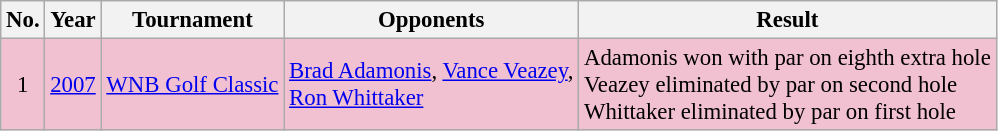<table class="wikitable" style="font-size:95%;">
<tr>
<th>No.</th>
<th>Year</th>
<th>Tournament</th>
<th>Opponents</th>
<th>Result</th>
</tr>
<tr style="background:#F2C1D1;">
<td align=center>1</td>
<td><a href='#'>2007</a></td>
<td><a href='#'>WNB Golf Classic</a></td>
<td> <a href='#'>Brad Adamonis</a>,  <a href='#'>Vance Veazey</a>,<br> <a href='#'>Ron Whittaker</a></td>
<td>Adamonis won with par on eighth extra hole<br>Veazey eliminated by par on second hole<br>Whittaker eliminated by par on first hole</td>
</tr>
</table>
